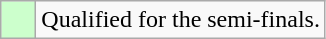<table class="wikitable">
<tr>
<td style="background: #ccffcc;">    </td>
<td>Qualified for the semi-finals.</td>
</tr>
</table>
